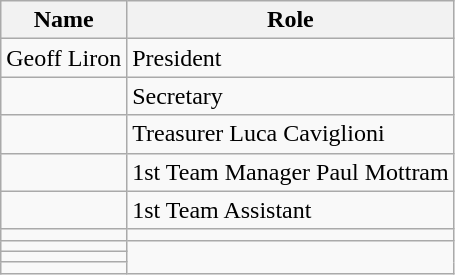<table class="wikitable">
<tr>
<th>Name</th>
<th>Role</th>
</tr>
<tr>
<td>Geoff Liron</td>
<td>President</td>
</tr>
<tr>
<td></td>
<td>Secretary</td>
</tr>
<tr>
<td></td>
<td>Treasurer Luca     Caviglioni</td>
</tr>
<tr>
<td></td>
<td>1st Team Manager Paul Mottram</td>
</tr>
<tr>
<td></td>
<td>1st Team Assistant</td>
</tr>
<tr>
<td></td>
<td></td>
</tr>
<tr>
<td></td>
</tr>
<tr>
<td></td>
</tr>
<tr>
<td></td>
</tr>
</table>
